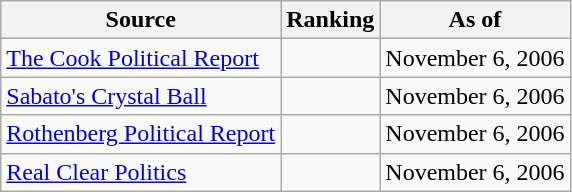<table class="wikitable" style="text-align:center">
<tr>
<th>Source</th>
<th>Ranking</th>
<th>As of</th>
</tr>
<tr>
<td align=left><a href='#'>The Cook Political Report</a></td>
<td></td>
<td>November 6, 2006</td>
</tr>
<tr>
<td align=left><a href='#'>Sabato's Crystal Ball</a></td>
<td></td>
<td>November 6, 2006</td>
</tr>
<tr>
<td align=left><a href='#'>Rothenberg Political Report</a></td>
<td></td>
<td>November 6, 2006</td>
</tr>
<tr>
<td align=left><a href='#'>Real Clear Politics</a></td>
<td></td>
<td>November 6, 2006</td>
</tr>
</table>
